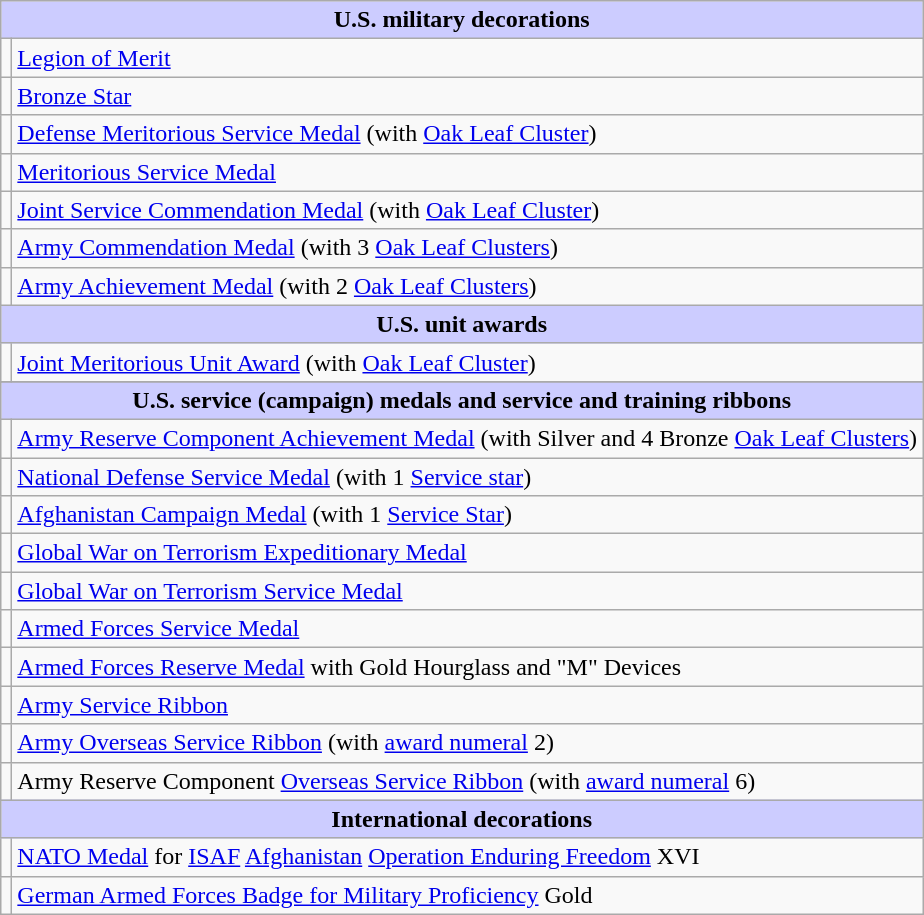<table class="wikitable">
<tr style="background:#ccf; text-align:center;">
<td colspan=2><strong>U.S. military decorations</strong></td>
</tr>
<tr>
<td></td>
<td><a href='#'>Legion of Merit</a></td>
</tr>
<tr>
<td></td>
<td><a href='#'>Bronze Star</a></td>
</tr>
<tr>
<td></td>
<td><a href='#'>Defense Meritorious Service Medal</a> (with <a href='#'>Oak Leaf Cluster</a>)</td>
</tr>
<tr>
<td></td>
<td><a href='#'>Meritorious Service Medal</a></td>
</tr>
<tr>
<td></td>
<td><a href='#'>Joint Service Commendation Medal</a> (with <a href='#'>Oak Leaf Cluster</a>)</td>
</tr>
<tr>
<td></td>
<td><a href='#'>Army Commendation Medal</a> (with 3 <a href='#'>Oak Leaf Clusters</a>)</td>
</tr>
<tr>
<td></td>
<td><a href='#'>Army Achievement Medal</a> (with 2 <a href='#'>Oak Leaf Clusters</a>)</td>
</tr>
<tr style="background:#ccf; text-align:center;">
<td colspan=2><strong>U.S. unit awards</strong></td>
</tr>
<tr>
<td></td>
<td><a href='#'>Joint Meritorious Unit Award</a> (with <a href='#'>Oak Leaf Cluster</a>)</td>
</tr>
<tr>
</tr>
<tr style="background:#ccf; text-align:center;">
<td colspan=2><strong>U.S. service (campaign) medals and service and training ribbons</strong></td>
</tr>
<tr>
<td></td>
<td><a href='#'>Army Reserve Component Achievement Medal</a> (with Silver and 4 Bronze <a href='#'>Oak Leaf Clusters</a>)</td>
</tr>
<tr>
<td></td>
<td><a href='#'>National Defense Service Medal</a> (with 1 <a href='#'>Service star</a>)</td>
</tr>
<tr>
<td></td>
<td><a href='#'>Afghanistan Campaign Medal</a> (with 1 <a href='#'>Service Star</a>)</td>
</tr>
<tr>
<td></td>
<td><a href='#'>Global War on Terrorism Expeditionary Medal</a></td>
</tr>
<tr>
<td></td>
<td><a href='#'>Global War on Terrorism Service Medal</a></td>
</tr>
<tr>
<td></td>
<td><a href='#'>Armed Forces Service Medal</a></td>
</tr>
<tr>
<td></td>
<td><a href='#'>Armed Forces Reserve Medal</a> with Gold Hourglass and "M" Devices</td>
</tr>
<tr>
<td></td>
<td><a href='#'>Army Service Ribbon</a></td>
</tr>
<tr>
<td><span></span></td>
<td><a href='#'>Army Overseas Service Ribbon</a> (with <a href='#'>award numeral</a> 2)</td>
</tr>
<tr>
<td><span></span></td>
<td>Army Reserve Component <a href='#'>Overseas Service Ribbon</a> (with <a href='#'>award numeral</a> 6)</td>
</tr>
<tr style="background:#ccf; text-align:center;">
<td colspan=2><strong>International decorations</strong></td>
</tr>
<tr>
<td></td>
<td><a href='#'>NATO Medal</a> for <a href='#'>ISAF</a> <a href='#'>Afghanistan</a> <a href='#'>Operation Enduring Freedom</a> XVI</td>
</tr>
<tr>
<td align=center></td>
<td><a href='#'>German Armed Forces Badge for Military Proficiency</a> Gold</td>
</tr>
</table>
